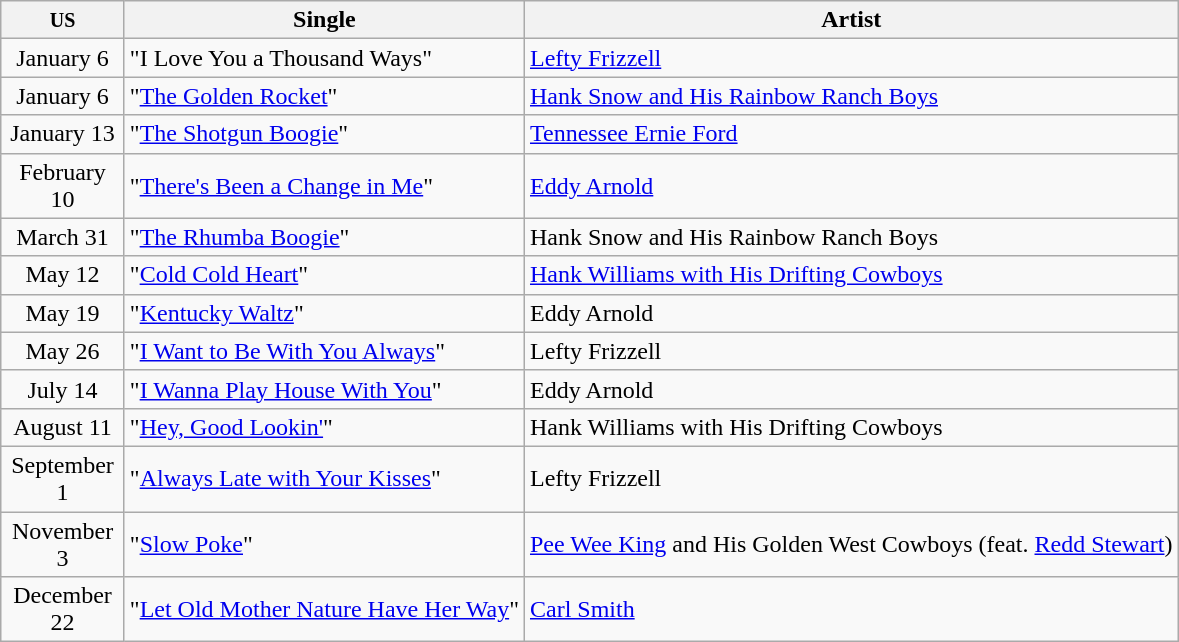<table class="wikitable sortable">
<tr>
<th width="75"><small>US</small></th>
<th>Single</th>
<th>Artist</th>
</tr>
<tr>
<td align="center">January 6</td>
<td>"I Love You a Thousand Ways"</td>
<td><a href='#'>Lefty Frizzell</a></td>
</tr>
<tr>
<td align="center">January 6</td>
<td>"<a href='#'>The Golden Rocket</a>"</td>
<td><a href='#'>Hank Snow and His Rainbow Ranch Boys</a></td>
</tr>
<tr>
<td align="center">January 13</td>
<td>"<a href='#'>The Shotgun Boogie</a>"</td>
<td><a href='#'>Tennessee Ernie Ford</a></td>
</tr>
<tr>
<td align="center">February 10</td>
<td>"<a href='#'>There's Been a Change in Me</a>"</td>
<td><a href='#'>Eddy Arnold</a></td>
</tr>
<tr>
<td align="center">March 31</td>
<td>"<a href='#'>The Rhumba Boogie</a>"</td>
<td>Hank Snow and His Rainbow Ranch Boys</td>
</tr>
<tr>
<td align="center">May 12</td>
<td>"<a href='#'>Cold Cold Heart</a>"</td>
<td><a href='#'>Hank Williams with His Drifting Cowboys</a></td>
</tr>
<tr>
<td align="center">May 19</td>
<td>"<a href='#'>Kentucky Waltz</a>"</td>
<td>Eddy Arnold</td>
</tr>
<tr>
<td align="center">May 26</td>
<td>"<a href='#'>I Want to Be With You Always</a>"</td>
<td>Lefty Frizzell</td>
</tr>
<tr>
<td align="center">July 14</td>
<td>"<a href='#'>I Wanna Play House With You</a>"</td>
<td>Eddy Arnold</td>
</tr>
<tr>
<td align="center">August 11</td>
<td>"<a href='#'>Hey, Good Lookin'</a>"</td>
<td>Hank Williams with His Drifting Cowboys</td>
</tr>
<tr>
<td align="center">September 1</td>
<td>"<a href='#'>Always Late with Your Kisses</a>"</td>
<td>Lefty Frizzell</td>
</tr>
<tr>
<td align="center">November 3</td>
<td>"<a href='#'>Slow Poke</a>"</td>
<td><a href='#'>Pee Wee King</a> and His Golden West Cowboys (feat. <a href='#'>Redd Stewart</a>)</td>
</tr>
<tr>
<td align="center">December 22</td>
<td>"<a href='#'>Let Old Mother Nature Have Her Way</a>"</td>
<td><a href='#'>Carl Smith</a></td>
</tr>
</table>
